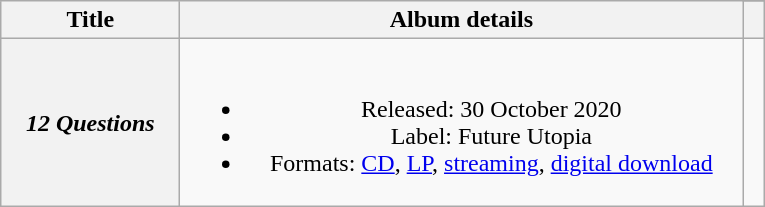<table class="wikitable plainrowheaders" style="text-align:center;" border="1">
<tr>
<th scope="col" rowspan="2" style="width:7em;">Title</th>
<th scope="col" rowspan="2" style="width:23em;">Album details</th>
</tr>
<tr>
<th scope="col" style="width:0.5em;font-size:90%;"></th>
</tr>
<tr>
<th scope="row"><em>12 Questions</em></th>
<td><br><ul><li>Released: 30 October 2020</li><li>Label: Future Utopia</li><li>Formats:  <a href='#'>CD</a>, <a href='#'>LP</a>, <a href='#'>streaming</a>, <a href='#'>digital download</a></li></ul></td>
</tr>
</table>
